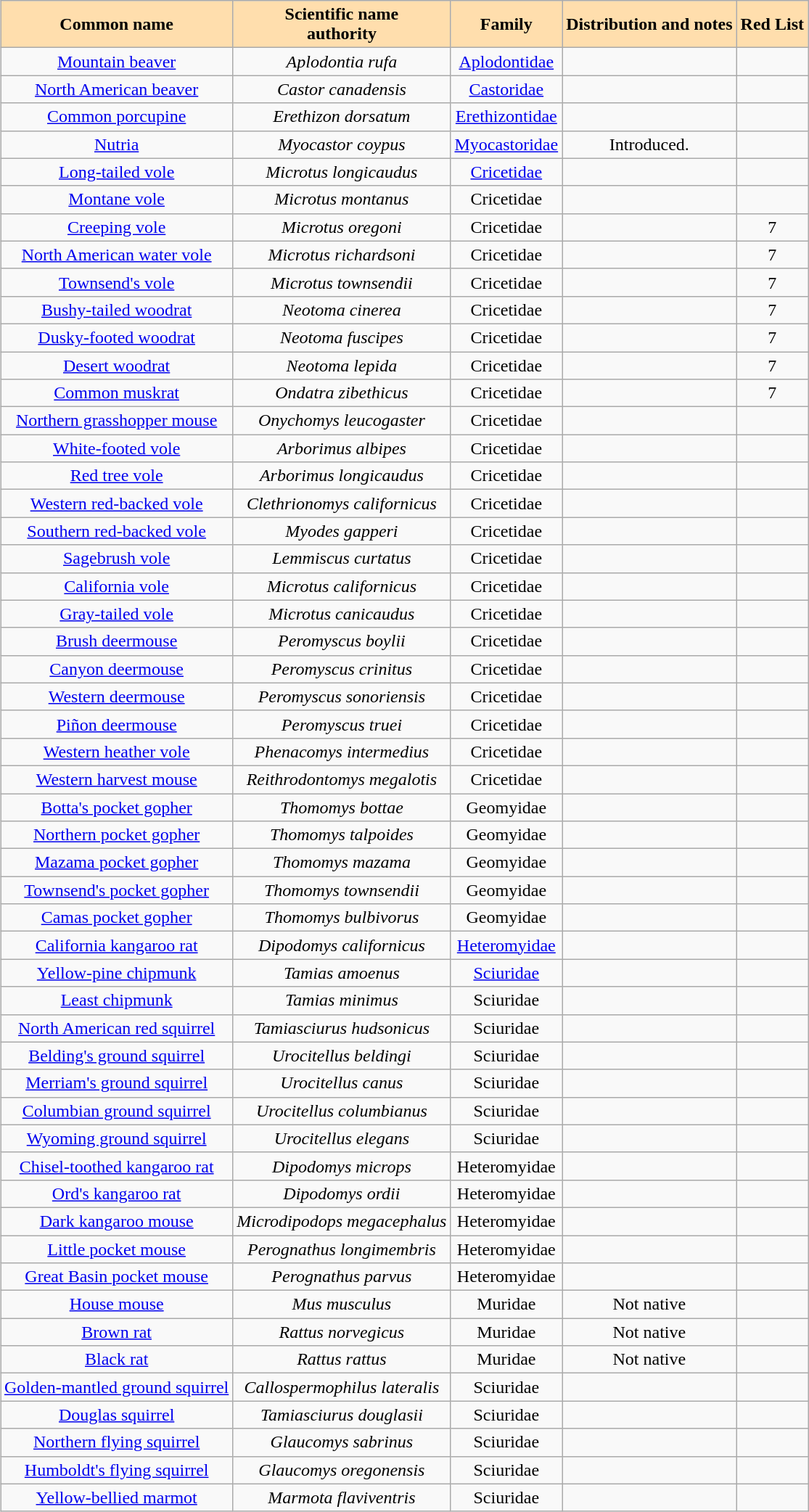<table class="sortable wikitable" style="margin:1em auto; text-align:center;">
<tr>
<th style="background-color:#FFDEAD;">Common name</th>
<th style="background-color:#FFDEAD;">Scientific name<br>authority</th>
<th style="background-color:#FFDEAD;">Family</th>
<th style="background-color:#FFDEAD;" class="unsortable">Distribution and notes</th>
<th style="background-color:#FFDEAD;">Red List</th>
</tr>
<tr>
<td><a href='#'>Mountain beaver</a><br></td>
<td><em>Aplodontia rufa</em></td>
<td><a href='#'>Aplodontidae</a></td>
<td></td>
<td></td>
</tr>
<tr>
<td><a href='#'>North American beaver</a><br></td>
<td><em>Castor canadensis</em></td>
<td><a href='#'>Castoridae</a></td>
<td></td>
<td></td>
</tr>
<tr>
<td><a href='#'>Common porcupine</a><br></td>
<td><em>Erethizon dorsatum</em></td>
<td><a href='#'>Erethizontidae</a></td>
<td></td>
<td></td>
</tr>
<tr>
<td><a href='#'>Nutria</a><br></td>
<td><em>Myocastor coypus</em></td>
<td><a href='#'>Myocastoridae</a></td>
<td>Introduced.</td>
<td></td>
</tr>
<tr>
<td><a href='#'>Long-tailed vole</a><br></td>
<td><em>Microtus longicaudus</em></td>
<td><a href='#'>Cricetidae</a></td>
<td></td>
<td></td>
</tr>
<tr>
<td><a href='#'>Montane vole</a><br></td>
<td><em>Microtus montanus</em></td>
<td>Cricetidae</td>
<td></td>
<td></td>
</tr>
<tr>
<td><a href='#'>Creeping vole</a><br></td>
<td><em>Microtus oregoni</em></td>
<td>Cricetidae</td>
<td></td>
<td><div>7</div></td>
</tr>
<tr>
<td><a href='#'>North American water vole</a><br></td>
<td><em>Microtus richardsoni</em></td>
<td>Cricetidae</td>
<td></td>
<td><div>7</div></td>
</tr>
<tr>
<td><a href='#'>Townsend's vole</a><br></td>
<td><em>Microtus townsendii</em></td>
<td>Cricetidae</td>
<td></td>
<td><div>7</div></td>
</tr>
<tr>
<td><a href='#'>Bushy-tailed woodrat</a><br></td>
<td><em>Neotoma cinerea</em></td>
<td>Cricetidae</td>
<td></td>
<td><div>7</div></td>
</tr>
<tr>
<td><a href='#'>Dusky-footed woodrat</a><br></td>
<td><em>Neotoma fuscipes</em></td>
<td>Cricetidae</td>
<td></td>
<td><div>7</div></td>
</tr>
<tr>
<td><a href='#'>Desert woodrat</a><br></td>
<td><em>Neotoma lepida</em></td>
<td>Cricetidae</td>
<td></td>
<td><div>7</div></td>
</tr>
<tr>
<td><a href='#'>Common muskrat</a><br></td>
<td><em>Ondatra zibethicus</em></td>
<td>Cricetidae</td>
<td></td>
<td><div>7</div></td>
</tr>
<tr>
<td><a href='#'>Northern grasshopper mouse</a><br></td>
<td><em>Onychomys leucogaster</em></td>
<td>Cricetidae</td>
<td></td>
<td></td>
</tr>
<tr>
<td><a href='#'>White-footed vole</a><br></td>
<td><em>Arborimus albipes</em></td>
<td>Cricetidae</td>
<td></td>
<td></td>
</tr>
<tr>
<td><a href='#'>Red tree vole</a><br></td>
<td><em>Arborimus longicaudus</em></td>
<td>Cricetidae</td>
<td></td>
<td></td>
</tr>
<tr>
<td><a href='#'>Western red-backed vole</a><br></td>
<td><em>Clethrionomys californicus</em></td>
<td>Cricetidae</td>
<td></td>
<td></td>
</tr>
<tr>
<td><a href='#'>Southern red-backed vole</a><br></td>
<td><em>Myodes gapperi</em></td>
<td>Cricetidae</td>
<td></td>
<td></td>
</tr>
<tr>
<td><a href='#'>Sagebrush vole</a><br></td>
<td><em>Lemmiscus curtatus</em></td>
<td>Cricetidae</td>
<td></td>
<td></td>
</tr>
<tr>
<td><a href='#'>California vole</a><br></td>
<td><em>Microtus californicus</em></td>
<td>Cricetidae</td>
<td></td>
<td></td>
</tr>
<tr>
<td><a href='#'>Gray-tailed vole</a><br></td>
<td><em>Microtus canicaudus</em></td>
<td>Cricetidae</td>
<td></td>
<td></td>
</tr>
<tr>
<td><a href='#'>Brush deermouse</a><br></td>
<td><em>Peromyscus boylii</em></td>
<td>Cricetidae</td>
<td></td>
<td></td>
</tr>
<tr>
<td><a href='#'>Canyon deermouse</a><br></td>
<td><em>Peromyscus crinitus</em></td>
<td>Cricetidae</td>
<td></td>
<td></td>
</tr>
<tr>
<td><a href='#'>Western deermouse</a><br></td>
<td><em>Peromyscus sonoriensis</em></td>
<td>Cricetidae</td>
<td></td>
<td></td>
</tr>
<tr>
<td><a href='#'>Piñon deermouse</a><br></td>
<td><em>Peromyscus truei</em></td>
<td>Cricetidae</td>
<td></td>
<td></td>
</tr>
<tr>
<td><a href='#'>Western heather vole</a><br></td>
<td><em>Phenacomys intermedius</em></td>
<td>Cricetidae</td>
<td></td>
<td></td>
</tr>
<tr>
<td><a href='#'>Western harvest mouse</a><br></td>
<td><em>Reithrodontomys megalotis</em></td>
<td>Cricetidae</td>
<td></td>
<td></td>
</tr>
<tr>
<td><a href='#'>Botta's pocket gopher</a><br></td>
<td><em>Thomomys bottae</em></td>
<td>Geomyidae</td>
<td></td>
<td></td>
</tr>
<tr>
<td><a href='#'>Northern pocket gopher</a><br></td>
<td><em>Thomomys talpoides</em></td>
<td>Geomyidae</td>
<td></td>
<td></td>
</tr>
<tr>
<td><a href='#'>Mazama pocket gopher</a><br></td>
<td><em>Thomomys mazama</em></td>
<td>Geomyidae</td>
<td></td>
<td></td>
</tr>
<tr>
<td><a href='#'>Townsend's pocket gopher</a><br></td>
<td><em>Thomomys townsendii</em></td>
<td>Geomyidae</td>
<td></td>
<td></td>
</tr>
<tr>
<td><a href='#'>Camas pocket gopher</a><br></td>
<td><em>Thomomys bulbivorus</em></td>
<td>Geomyidae</td>
<td></td>
<td></td>
</tr>
<tr>
<td><a href='#'>California kangaroo rat</a><br></td>
<td><em>Dipodomys californicus</em></td>
<td><a href='#'>Heteromyidae</a></td>
<td></td>
<td></td>
</tr>
<tr>
<td><a href='#'>Yellow-pine chipmunk</a><br></td>
<td><em>Tamias amoenus</em></td>
<td><a href='#'>Sciuridae</a></td>
<td></td>
<td></td>
</tr>
<tr>
<td><a href='#'>Least chipmunk</a><br></td>
<td><em>Tamias minimus</em></td>
<td>Sciuridae</td>
<td></td>
<td></td>
</tr>
<tr>
<td><a href='#'>North American red squirrel</a><br></td>
<td><em>Tamiasciurus hudsonicus</em></td>
<td>Sciuridae</td>
<td></td>
<td></td>
</tr>
<tr>
<td><a href='#'>Belding's ground squirrel</a><br></td>
<td><em>Urocitellus beldingi</em></td>
<td>Sciuridae</td>
<td></td>
<td></td>
</tr>
<tr>
<td><a href='#'>Merriam's ground squirrel</a><br></td>
<td><em>Urocitellus canus</em></td>
<td>Sciuridae</td>
<td></td>
<td></td>
</tr>
<tr>
<td><a href='#'>Columbian ground squirrel</a><br></td>
<td><em>Urocitellus columbianus</em></td>
<td>Sciuridae</td>
<td></td>
<td></td>
</tr>
<tr>
<td><a href='#'>Wyoming ground squirrel</a><br></td>
<td><em>Urocitellus elegans</em></td>
<td>Sciuridae</td>
<td></td>
<td></td>
</tr>
<tr>
<td><a href='#'>Chisel-toothed kangaroo rat</a><br></td>
<td><em>Dipodomys microps</em></td>
<td>Heteromyidae</td>
<td></td>
<td></td>
</tr>
<tr>
<td><a href='#'>Ord's kangaroo rat</a><br></td>
<td><em>Dipodomys ordii</em></td>
<td>Heteromyidae</td>
<td></td>
<td></td>
</tr>
<tr>
<td><a href='#'>Dark kangaroo mouse</a><br></td>
<td><em>Microdipodops megacephalus</em></td>
<td>Heteromyidae</td>
<td></td>
<td></td>
</tr>
<tr>
<td><a href='#'>Little pocket mouse</a><br></td>
<td><em>Perognathus longimembris</em></td>
<td>Heteromyidae</td>
<td></td>
<td></td>
</tr>
<tr>
<td><a href='#'>Great Basin pocket mouse</a><br></td>
<td><em>Perognathus parvus</em></td>
<td>Heteromyidae</td>
<td></td>
<td></td>
</tr>
<tr>
<td><a href='#'>House mouse</a><br></td>
<td><em>Mus musculus</em></td>
<td>Muridae</td>
<td>Not native</td>
<td></td>
</tr>
<tr>
<td><a href='#'>Brown rat</a><br></td>
<td><em>Rattus norvegicus</em></td>
<td>Muridae</td>
<td>Not native</td>
<td></td>
</tr>
<tr>
<td><a href='#'>Black rat</a><br></td>
<td><em>Rattus rattus</em></td>
<td>Muridae</td>
<td>Not native</td>
<td></td>
</tr>
<tr>
<td><a href='#'>Golden-mantled ground squirrel</a><br></td>
<td><em>Callospermophilus lateralis</em></td>
<td>Sciuridae</td>
<td></td>
<td></td>
</tr>
<tr>
<td><a href='#'>Douglas squirrel</a><br></td>
<td><em>Tamiasciurus douglasii</em></td>
<td>Sciuridae</td>
<td></td>
</tr>
<tr>
<td><a href='#'>Northern flying squirrel</a><br></td>
<td><em>Glaucomys sabrinus</em></td>
<td>Sciuridae</td>
<td></td>
<td></td>
</tr>
<tr>
<td><a href='#'>Humboldt's flying squirrel</a><br></td>
<td><em>Glaucomys oregonensis</em></td>
<td>Sciuridae</td>
<td></td>
<td></td>
</tr>
<tr>
<td><a href='#'>Yellow-bellied marmot</a><br></td>
<td><em>Marmota flaviventris</em></td>
<td>Sciuridae</td>
<td></td>
<td></td>
</tr>
</table>
